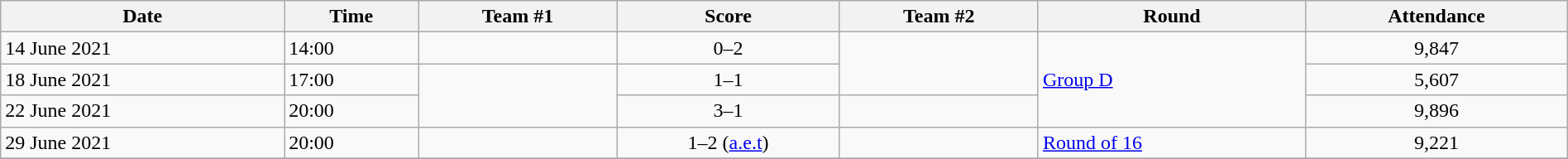<table class="wikitable" style="width:100%">
<tr>
<th>Date</th>
<th>Time</th>
<th>Team #1</th>
<th>Score</th>
<th>Team #2</th>
<th>Round</th>
<th>Attendance</th>
</tr>
<tr>
<td>14 June 2021</td>
<td>14:00</td>
<td></td>
<td style="text-align:center">0–2</td>
<td rowspan=2></td>
<td rowspan=3><a href='#'>Group D</a></td>
<td style="text-align:center">9,847</td>
</tr>
<tr>
<td>18 June 2021</td>
<td>17:00</td>
<td rowspan=2></td>
<td style="text-align:center">1–1</td>
<td style="text-align:center">5,607</td>
</tr>
<tr>
<td>22 June 2021</td>
<td>20:00</td>
<td style="text-align:center">3–1</td>
<td></td>
<td style="text-align:center">9,896</td>
</tr>
<tr>
<td>29 June 2021</td>
<td>20:00</td>
<td></td>
<td style="text-align:center">1–2 (<a href='#'>a.e.t</a>)</td>
<td></td>
<td><a href='#'>Round of 16</a></td>
<td style="text-align:center">9,221</td>
</tr>
<tr>
</tr>
</table>
